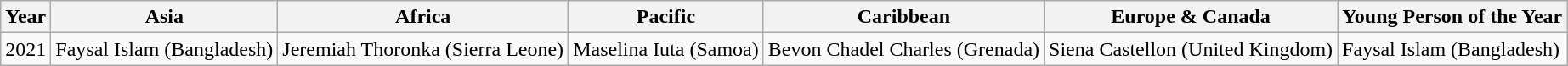<table class="wikitable">
<tr>
<th>Year</th>
<th>Asia</th>
<th>Africa</th>
<th>Pacific</th>
<th>Caribbean</th>
<th>Europe & Canada</th>
<th>Young Person of the Year</th>
</tr>
<tr>
<td>2021</td>
<td>Faysal Islam (Bangladesh)</td>
<td>Jeremiah Thoronka (Sierra Leone)</td>
<td>Maselina Iuta (Samoa)</td>
<td>Bevon Chadel Charles (Grenada)</td>
<td>Siena Castellon (United Kingdom)</td>
<td>Faysal Islam (Bangladesh)</td>
</tr>
</table>
